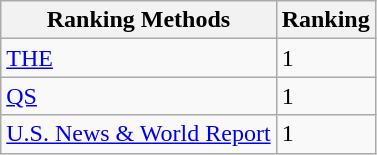<table class="wikitable">
<tr>
<th>Ranking Methods</th>
<th>Ranking</th>
</tr>
<tr>
<td><a href='#'>THE</a></td>
<td>1</td>
</tr>
<tr>
<td><a href='#'>QS</a></td>
<td>1</td>
</tr>
<tr>
<td><a href='#'>U.S. News & World Report</a></td>
<td>1</td>
</tr>
</table>
